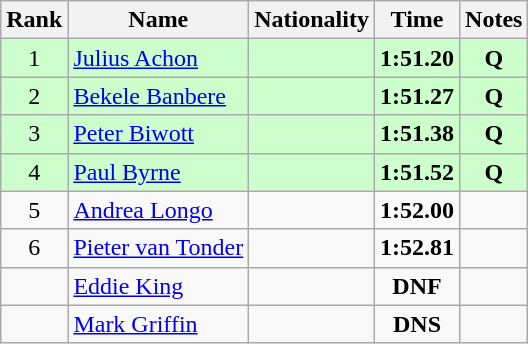<table class="wikitable sortable" style="text-align:center">
<tr>
<th>Rank</th>
<th>Name</th>
<th>Nationality</th>
<th>Time</th>
<th>Notes</th>
</tr>
<tr bgcolor=ccffcc>
<td>1</td>
<td align=left><a href='#'>Julius Achon</a></td>
<td align=left></td>
<td><strong>1:51.20</strong></td>
<td><strong>Q</strong></td>
</tr>
<tr bgcolor=ccffcc>
<td>2</td>
<td align=left><a href='#'>Bekele Banbere</a></td>
<td align=left></td>
<td><strong>1:51.27</strong></td>
<td><strong>Q</strong></td>
</tr>
<tr bgcolor=ccffcc>
<td>3</td>
<td align=left><a href='#'>Peter Biwott</a></td>
<td align=left></td>
<td><strong>1:51.38</strong></td>
<td><strong>Q</strong></td>
</tr>
<tr bgcolor=ccffcc>
<td>4</td>
<td align=left><a href='#'>Paul Byrne</a></td>
<td align=left></td>
<td><strong>1:51.52</strong></td>
<td><strong>Q</strong></td>
</tr>
<tr>
<td>5</td>
<td align=left><a href='#'>Andrea Longo</a></td>
<td align=left></td>
<td><strong>1:52.00</strong></td>
<td></td>
</tr>
<tr>
<td>6</td>
<td align=left><a href='#'>Pieter van Tonder</a></td>
<td align=left></td>
<td><strong>1:52.81</strong></td>
<td></td>
</tr>
<tr>
<td></td>
<td align=left><a href='#'>Eddie King</a></td>
<td align=left></td>
<td><strong>DNF</strong></td>
<td></td>
</tr>
<tr>
<td></td>
<td align=left><a href='#'>Mark Griffin</a></td>
<td align=left></td>
<td><strong>DNS</strong></td>
<td></td>
</tr>
</table>
